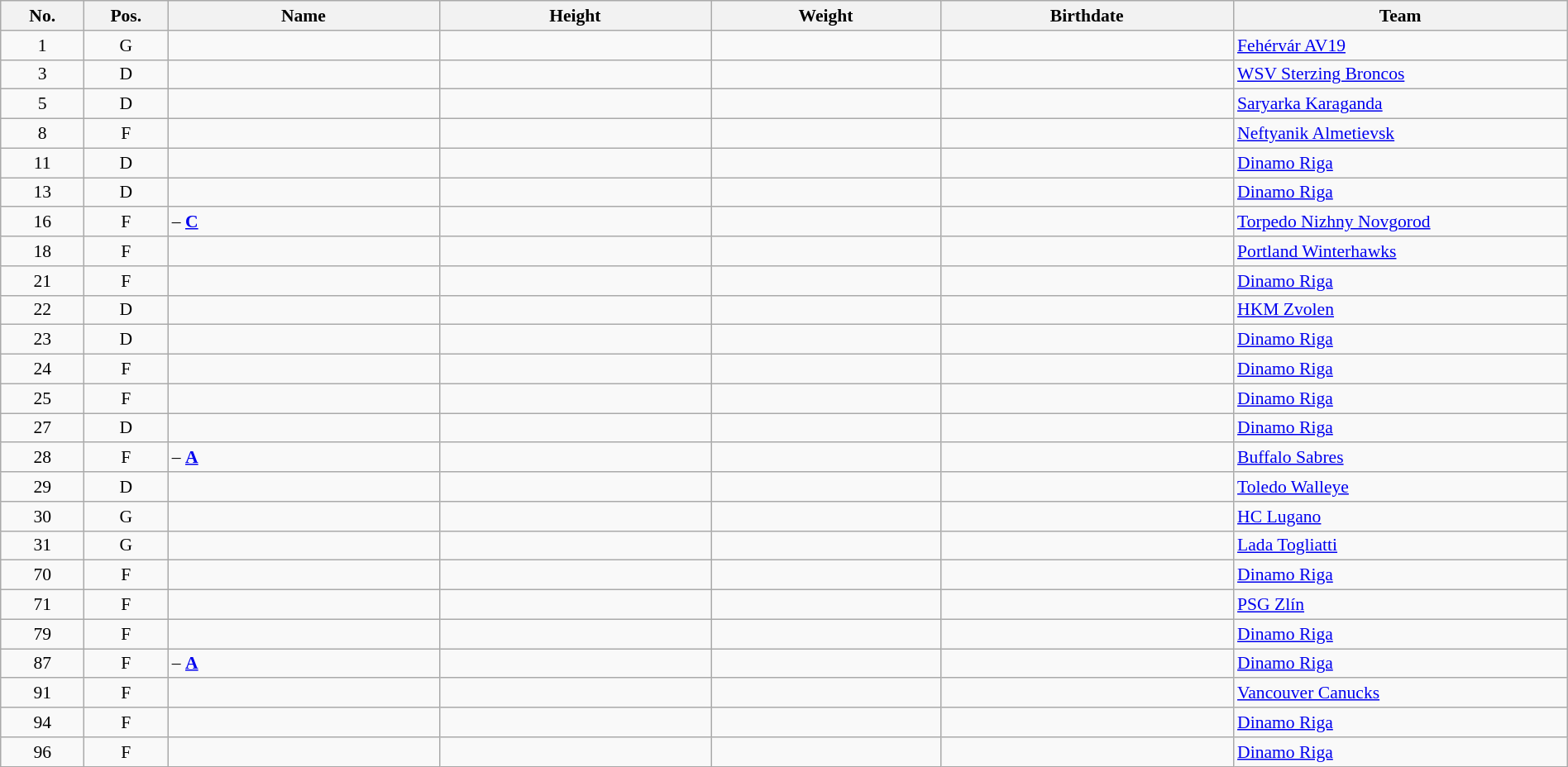<table width="100%" class="wikitable sortable" style="font-size: 90%; text-align: center;">
<tr>
<th style="width:  4%;">No.</th>
<th style="width:  4%;">Pos.</th>
<th style="width: 13%;">Name</th>
<th style="width: 13%;">Height</th>
<th style="width: 11%;">Weight</th>
<th style="width: 14%;">Birthdate</th>
<th style="width: 16%;">Team</th>
</tr>
<tr>
<td>1</td>
<td>G</td>
<td align=left></td>
<td></td>
<td></td>
<td></td>
<td style="text-align:left;"> <a href='#'>Fehérvár AV19</a></td>
</tr>
<tr>
<td>3</td>
<td>D</td>
<td align=left></td>
<td></td>
<td></td>
<td></td>
<td style="text-align:left;"> <a href='#'>WSV Sterzing Broncos</a></td>
</tr>
<tr>
<td>5</td>
<td>D</td>
<td align=left></td>
<td></td>
<td></td>
<td></td>
<td style="text-align:left;"> <a href='#'>Saryarka Karaganda</a></td>
</tr>
<tr>
<td>8</td>
<td>F</td>
<td align=left></td>
<td></td>
<td></td>
<td></td>
<td style="text-align:left;"> <a href='#'>Neftyanik Almetievsk</a></td>
</tr>
<tr>
<td>11</td>
<td>D</td>
<td align=left></td>
<td></td>
<td></td>
<td></td>
<td style="text-align:left;"> <a href='#'>Dinamo Riga</a></td>
</tr>
<tr>
<td>13</td>
<td>D</td>
<td align=left></td>
<td></td>
<td></td>
<td></td>
<td style="text-align:left;"> <a href='#'>Dinamo Riga</a></td>
</tr>
<tr>
<td>16</td>
<td>F</td>
<td align=left> – <strong><a href='#'>C</a></strong></td>
<td></td>
<td></td>
<td></td>
<td style="text-align:left;"> <a href='#'>Torpedo Nizhny Novgorod</a></td>
</tr>
<tr>
<td>18</td>
<td>F</td>
<td align=left></td>
<td></td>
<td></td>
<td></td>
<td style="text-align:left;"> <a href='#'>Portland Winterhawks</a></td>
</tr>
<tr>
<td>21</td>
<td>F</td>
<td align=left></td>
<td></td>
<td></td>
<td></td>
<td style="text-align:left;"> <a href='#'>Dinamo Riga</a></td>
</tr>
<tr>
<td>22</td>
<td>D</td>
<td align=left></td>
<td></td>
<td></td>
<td></td>
<td style="text-align:left;"> <a href='#'>HKM Zvolen</a></td>
</tr>
<tr>
<td>23</td>
<td>D</td>
<td align=left></td>
<td></td>
<td></td>
<td></td>
<td style="text-align:left;"> <a href='#'>Dinamo Riga</a></td>
</tr>
<tr>
<td>24</td>
<td>F</td>
<td align=left></td>
<td></td>
<td></td>
<td></td>
<td style="text-align:left;"> <a href='#'>Dinamo Riga</a></td>
</tr>
<tr>
<td>25</td>
<td>F</td>
<td align=left></td>
<td></td>
<td></td>
<td></td>
<td style="text-align:left;"> <a href='#'>Dinamo Riga</a></td>
</tr>
<tr>
<td>27</td>
<td>D</td>
<td align=left></td>
<td></td>
<td></td>
<td></td>
<td style="text-align:left;"> <a href='#'>Dinamo Riga</a></td>
</tr>
<tr>
<td>28</td>
<td>F</td>
<td align=left> – <strong><a href='#'>A</a></strong></td>
<td></td>
<td></td>
<td></td>
<td style="text-align:left;"> <a href='#'>Buffalo Sabres</a></td>
</tr>
<tr>
<td>29</td>
<td>D</td>
<td align=left></td>
<td></td>
<td></td>
<td></td>
<td style="text-align:left;"> <a href='#'>Toledo Walleye</a></td>
</tr>
<tr>
<td>30</td>
<td>G</td>
<td align=left></td>
<td></td>
<td></td>
<td></td>
<td style="text-align:left;"> <a href='#'>HC Lugano</a></td>
</tr>
<tr>
<td>31</td>
<td>G</td>
<td align=left></td>
<td></td>
<td></td>
<td></td>
<td style="text-align:left;"> <a href='#'>Lada Togliatti</a></td>
</tr>
<tr>
<td>70</td>
<td>F</td>
<td align=left></td>
<td></td>
<td></td>
<td></td>
<td style="text-align:left;"> <a href='#'>Dinamo Riga</a></td>
</tr>
<tr>
<td>71</td>
<td>F</td>
<td align=left></td>
<td></td>
<td></td>
<td></td>
<td style="text-align:left;"> <a href='#'>PSG Zlín</a></td>
</tr>
<tr>
<td>79</td>
<td>F</td>
<td align=left></td>
<td></td>
<td></td>
<td></td>
<td style="text-align:left;"> <a href='#'>Dinamo Riga</a></td>
</tr>
<tr>
<td>87</td>
<td>F</td>
<td align=left> – <strong><a href='#'>A</a></strong></td>
<td></td>
<td></td>
<td></td>
<td style="text-align:left;"> <a href='#'>Dinamo Riga</a></td>
</tr>
<tr>
<td>91</td>
<td>F</td>
<td align=left></td>
<td></td>
<td></td>
<td></td>
<td align=left> <a href='#'>Vancouver Canucks</a></td>
</tr>
<tr>
<td>94</td>
<td>F</td>
<td align=left></td>
<td></td>
<td></td>
<td></td>
<td style="text-align:left;"> <a href='#'>Dinamo Riga</a></td>
</tr>
<tr>
<td>96</td>
<td>F</td>
<td align=left></td>
<td></td>
<td></td>
<td></td>
<td style="text-align:left;"> <a href='#'>Dinamo Riga</a></td>
</tr>
</table>
